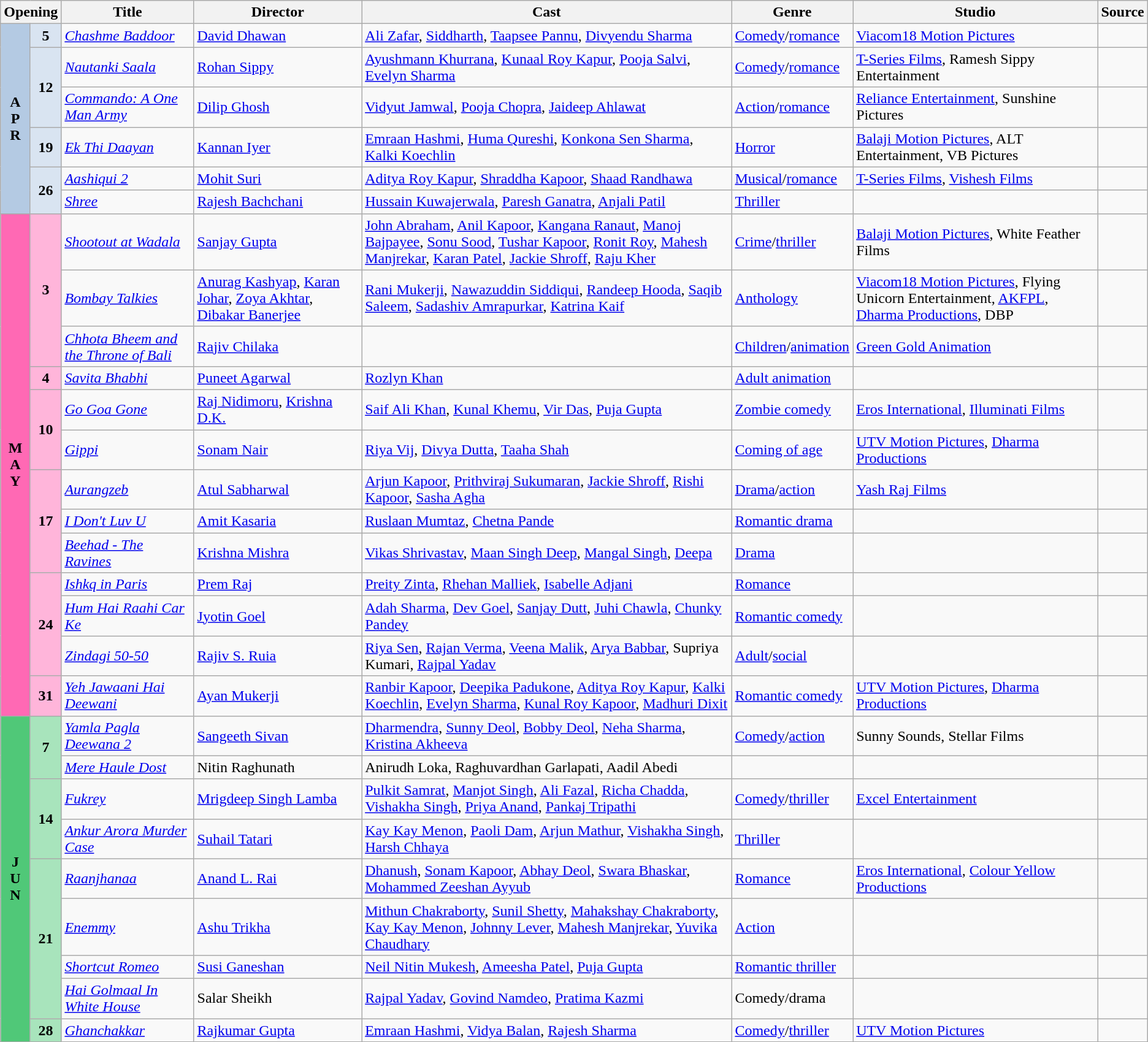<table class="wikitable sortable">
<tr>
<th colspan="2">Opening</th>
<th>Title</th>
<th>Director</th>
<th>Cast</th>
<th>Genre</th>
<th>Studio</th>
<th>Source</th>
</tr>
<tr>
<td rowspan="6" style="text-align:center; background:#b4cae3;"><strong>A<br>P<br>R</strong></td>
<td rowspan="1" style="text-align:center; background:#d9e4f1; textcolor:#000;"><strong>5</strong></td>
<td><em><a href='#'>Chashme Baddoor</a></em></td>
<td><a href='#'>David Dhawan</a></td>
<td><a href='#'>Ali Zafar</a>, <a href='#'>Siddharth</a>, <a href='#'>Taapsee Pannu</a>, <a href='#'>Divyendu Sharma</a></td>
<td><a href='#'>Comedy</a>/<a href='#'>romance</a></td>
<td><a href='#'>Viacom18 Motion Pictures</a></td>
<td style="text-align:center;"></td>
</tr>
<tr>
<td rowspan="2" style="text-align:center; textcolor:#000; background:#d9e4f1;"><strong>12</strong></td>
<td><em><a href='#'>Nautanki Saala</a></em></td>
<td><a href='#'>Rohan Sippy</a></td>
<td><a href='#'>Ayushmann Khurrana</a>, <a href='#'>Kunaal Roy Kapur</a>, <a href='#'>Pooja Salvi</a>, <a href='#'>Evelyn Sharma</a></td>
<td><a href='#'>Comedy</a>/<a href='#'>romance</a></td>
<td><a href='#'>T-Series Films</a>, Ramesh Sippy Entertainment</td>
<td style="text-align:center;"></td>
</tr>
<tr>
<td><em><a href='#'>Commando: A One Man Army</a></em></td>
<td><a href='#'>Dilip Ghosh</a></td>
<td><a href='#'>Vidyut Jamwal</a>, <a href='#'>Pooja Chopra</a>, <a href='#'>Jaideep Ahlawat</a></td>
<td><a href='#'>Action</a>/<a href='#'>romance</a></td>
<td><a href='#'>Reliance Entertainment</a>, Sunshine Pictures</td>
<td style="text-align:center;"></td>
</tr>
<tr>
<td style="text-align:center; textcolor:#000; background:#d9e4f1;"><strong>19</strong></td>
<td><em><a href='#'>Ek Thi Daayan</a></em></td>
<td><a href='#'>Kannan Iyer</a></td>
<td><a href='#'>Emraan Hashmi</a>, <a href='#'>Huma Qureshi</a>, <a href='#'>Konkona Sen Sharma</a>, <a href='#'>Kalki Koechlin</a></td>
<td><a href='#'>Horror</a></td>
<td><a href='#'>Balaji Motion Pictures</a>, ALT Entertainment, VB Pictures</td>
<td style="text-align:center;"></td>
</tr>
<tr>
<td rowspan="2" style="text-align:center; textcolor:#000; background:#d9e4f1;"><strong>26</strong></td>
<td><em><a href='#'>Aashiqui 2</a></em></td>
<td><a href='#'>Mohit Suri</a></td>
<td><a href='#'>Aditya Roy Kapur</a>, <a href='#'>Shraddha Kapoor</a>, <a href='#'>Shaad Randhawa</a></td>
<td><a href='#'>Musical</a>/<a href='#'>romance</a></td>
<td><a href='#'>T-Series Films</a>, <a href='#'>Vishesh Films</a></td>
<td style="text-align:center;"></td>
</tr>
<tr>
<td><em><a href='#'>Shree</a></em></td>
<td><a href='#'>Rajesh Bachchani</a></td>
<td><a href='#'>Hussain Kuwajerwala</a>, <a href='#'>Paresh Ganatra</a>, <a href='#'>Anjali Patil</a></td>
<td><a href='#'>Thriller</a></td>
<td></td>
<td style="text-align:center;"></td>
</tr>
<tr>
<td rowspan="13" style="text-align:center; background:hotPink;"><strong>M<br>A<br>Y</strong></td>
<td rowspan="3" style="text-align:center; textcolor:#000; background:#ffb5da;"><strong>3</strong></td>
<td><em><a href='#'>Shootout at Wadala</a></em></td>
<td><a href='#'>Sanjay Gupta</a></td>
<td><a href='#'>John Abraham</a>, <a href='#'>Anil Kapoor</a>, <a href='#'>Kangana Ranaut</a>, <a href='#'>Manoj Bajpayee</a>, <a href='#'>Sonu Sood</a>, <a href='#'>Tushar Kapoor</a>, <a href='#'>Ronit Roy</a>, <a href='#'>Mahesh Manjrekar</a>, <a href='#'>Karan Patel</a>, <a href='#'>Jackie Shroff</a>, <a href='#'>Raju Kher</a></td>
<td><a href='#'>Crime</a>/<a href='#'>thriller</a></td>
<td><a href='#'>Balaji Motion Pictures</a>, White Feather Films</td>
<td style="text-align:center;"></td>
</tr>
<tr>
<td><em><a href='#'>Bombay Talkies</a></em></td>
<td><a href='#'>Anurag Kashyap</a>, <a href='#'>Karan Johar</a>, <a href='#'>Zoya Akhtar</a>, <a href='#'>Dibakar Banerjee</a></td>
<td><a href='#'>Rani Mukerji</a>, <a href='#'>Nawazuddin Siddiqui</a>, <a href='#'>Randeep Hooda</a>, <a href='#'>Saqib Saleem</a>, <a href='#'>Sadashiv Amrapurkar</a>, <a href='#'>Katrina Kaif</a></td>
<td><a href='#'>Anthology</a></td>
<td><a href='#'>Viacom18 Motion Pictures</a>, Flying Unicorn Entertainment, <a href='#'>AKFPL</a>, <a href='#'>Dharma Productions</a>, DBP</td>
<td style="text-align:center;"></td>
</tr>
<tr>
<td><em><a href='#'>Chhota Bheem and the Throne of Bali</a></em></td>
<td><a href='#'>Rajiv Chilaka</a></td>
<td></td>
<td><a href='#'>Children</a>/<a href='#'>animation</a></td>
<td><a href='#'>Green Gold Animation</a></td>
<td style="text-align:center;"></td>
</tr>
<tr>
<td style="text-align:center; textcolor:#000; background:#ffb5da;"><strong>4</strong></td>
<td><em><a href='#'>Savita Bhabhi</a></em></td>
<td><a href='#'>Puneet Agarwal</a></td>
<td><a href='#'>Rozlyn Khan</a></td>
<td><a href='#'>Adult animation</a></td>
<td></td>
<td style="text-align:center;"></td>
</tr>
<tr>
<td rowspan="2" style="text-align:center; textcolor:#000; background:#ffb5da;"><strong>10</strong></td>
<td><em><a href='#'>Go Goa Gone</a></em></td>
<td><a href='#'>Raj Nidimoru</a>, <a href='#'>Krishna D.K.</a></td>
<td><a href='#'>Saif Ali Khan</a>, <a href='#'>Kunal Khemu</a>, <a href='#'>Vir Das</a>, <a href='#'>Puja Gupta</a></td>
<td><a href='#'>Zombie comedy</a></td>
<td><a href='#'>Eros International</a>, <a href='#'>Illuminati Films</a></td>
<td style="text-align:center;"></td>
</tr>
<tr>
<td><em><a href='#'>Gippi</a></em></td>
<td><a href='#'>Sonam Nair</a></td>
<td><a href='#'>Riya Vij</a>, <a href='#'>Divya Dutta</a>, <a href='#'>Taaha Shah</a></td>
<td><a href='#'>Coming of age</a></td>
<td><a href='#'>UTV Motion Pictures</a>, <a href='#'>Dharma Productions</a></td>
<td style="text-align:center;"></td>
</tr>
<tr>
<td rowspan="3" style="text-align:center; textcolor:#000; background:#ffb5da;"><strong>17</strong></td>
<td><em><a href='#'>Aurangzeb</a></em></td>
<td><a href='#'>Atul Sabharwal</a></td>
<td><a href='#'>Arjun Kapoor</a>, <a href='#'>Prithviraj Sukumaran</a>, <a href='#'>Jackie Shroff</a>, <a href='#'>Rishi Kapoor</a>, <a href='#'>Sasha Agha</a></td>
<td><a href='#'>Drama</a>/<a href='#'>action</a></td>
<td><a href='#'>Yash Raj Films</a></td>
<td style="text-align:center;"></td>
</tr>
<tr>
<td><em><a href='#'>I Don't Luv U</a></em></td>
<td><a href='#'>Amit Kasaria</a></td>
<td><a href='#'>Ruslaan Mumtaz</a>, <a href='#'>Chetna Pande</a></td>
<td><a href='#'>Romantic drama</a></td>
<td></td>
<td style="text-align:center;"></td>
</tr>
<tr>
<td><em><a href='#'>Beehad - The Ravines</a></em></td>
<td><a href='#'>Krishna Mishra</a></td>
<td><a href='#'>Vikas Shrivastav</a>, <a href='#'>Maan Singh Deep</a>, <a href='#'>Mangal Singh</a>, <a href='#'>Deepa</a></td>
<td><a href='#'>Drama</a></td>
<td></td>
<td style="text-align:center;"></td>
</tr>
<tr>
<td rowspan="3" style="text-align:center; textcolor:#000; background:#ffb5da;"><strong>24</strong></td>
<td><em><a href='#'>Ishkq in Paris</a></em></td>
<td><a href='#'>Prem Raj</a></td>
<td><a href='#'>Preity Zinta</a>, <a href='#'>Rhehan Malliek</a>, <a href='#'>Isabelle Adjani</a></td>
<td><a href='#'>Romance</a></td>
<td></td>
<td style="text-align:center;"></td>
</tr>
<tr>
<td><em><a href='#'>Hum Hai Raahi Car Ke</a></em></td>
<td><a href='#'>Jyotin Goel</a></td>
<td><a href='#'>Adah Sharma</a>, <a href='#'>Dev Goel</a>, <a href='#'>Sanjay Dutt</a>, <a href='#'>Juhi Chawla</a>, <a href='#'>Chunky Pandey</a></td>
<td><a href='#'>Romantic comedy</a></td>
<td></td>
<td style="text-align:center;"></td>
</tr>
<tr>
<td><em><a href='#'>Zindagi 50-50</a></em></td>
<td><a href='#'>Rajiv S. Ruia</a></td>
<td><a href='#'>Riya Sen</a>, <a href='#'>Rajan Verma</a>, <a href='#'>Veena Malik</a>, <a href='#'>Arya Babbar</a>, Supriya Kumari, <a href='#'>Rajpal Yadav</a></td>
<td><a href='#'>Adult</a>/<a href='#'>social</a></td>
<td></td>
<td style="text-align:center;"></td>
</tr>
<tr>
<td style="text-align:center; textcolor:#000; background:#ffb5da;"><strong>31</strong></td>
<td><em><a href='#'>Yeh Jawaani Hai Deewani</a></em></td>
<td><a href='#'>Ayan Mukerji</a></td>
<td><a href='#'>Ranbir Kapoor</a>, <a href='#'>Deepika Padukone</a>, <a href='#'>Aditya Roy Kapur</a>, <a href='#'>Kalki Koechlin</a>, <a href='#'>Evelyn Sharma</a>, <a href='#'>Kunal Roy Kapoor</a>, <a href='#'>Madhuri Dixit</a></td>
<td><a href='#'>Romantic comedy</a></td>
<td><a href='#'>UTV Motion Pictures</a>, <a href='#'>Dharma Productions</a></td>
<td style="text-align:center;"></td>
</tr>
<tr>
<td rowspan="9" style="text-align:center; background:#50c878;"><strong>J<br>U<br>N</strong></td>
<td rowspan="2" style="text-align:center; textcolor:#000; background:#a8e4bc;"><strong>7</strong></td>
<td><em><a href='#'>Yamla Pagla Deewana 2</a></em></td>
<td><a href='#'>Sangeeth Sivan</a></td>
<td><a href='#'>Dharmendra</a>, <a href='#'>Sunny Deol</a>, <a href='#'>Bobby Deol</a>, <a href='#'>Neha Sharma</a>, <a href='#'>Kristina Akheeva</a></td>
<td><a href='#'>Comedy</a>/<a href='#'>action</a></td>
<td>Sunny Sounds, Stellar Films</td>
<td style="text-align:center;"></td>
</tr>
<tr>
<td><em><a href='#'>Mere Haule Dost</a></em></td>
<td>Nitin Raghunath</td>
<td>Anirudh Loka, Raghuvardhan Garlapati, Aadil Abedi</td>
<td></td>
<td></td>
<td style="text-align:center;"></td>
</tr>
<tr>
<td rowspan="2" style="text-align:center; textcolor:#000; background:#a8e4bc;"><strong>14</strong></td>
<td><em><a href='#'>Fukrey</a></em></td>
<td><a href='#'>Mrigdeep Singh Lamba</a></td>
<td><a href='#'>Pulkit Samrat</a>, <a href='#'>Manjot Singh</a>, <a href='#'>Ali Fazal</a>, <a href='#'>Richa Chadda</a>, <a href='#'>Vishakha Singh</a>, <a href='#'>Priya Anand</a>, <a href='#'>Pankaj Tripathi</a></td>
<td><a href='#'>Comedy</a>/<a href='#'>thriller</a></td>
<td><a href='#'>Excel Entertainment</a></td>
<td style="text-align:center;"></td>
</tr>
<tr>
<td><em><a href='#'>Ankur Arora Murder Case</a></em></td>
<td><a href='#'>Suhail Tatari</a></td>
<td><a href='#'>Kay Kay Menon</a>, <a href='#'>Paoli Dam</a>, <a href='#'>Arjun Mathur</a>, <a href='#'>Vishakha Singh</a>, <a href='#'>Harsh Chhaya</a></td>
<td><a href='#'>Thriller</a></td>
<td></td>
<td style="text-align:center;"></td>
</tr>
<tr>
<td rowspan="4" style="text-align:center; textcolor:#000; background:#a8e4bc;"><strong>21</strong></td>
<td><em><a href='#'>Raanjhanaa</a></em></td>
<td><a href='#'>Anand L. Rai</a></td>
<td><a href='#'>Dhanush</a>, <a href='#'>Sonam Kapoor</a>, <a href='#'>Abhay Deol</a>, <a href='#'>Swara Bhaskar</a>, <a href='#'>Mohammed Zeeshan Ayyub</a></td>
<td><a href='#'>Romance</a></td>
<td><a href='#'>Eros International</a>, <a href='#'>Colour Yellow Productions</a></td>
<td style="text-align:center;"></td>
</tr>
<tr>
<td><em><a href='#'>Enemmy</a></em></td>
<td><a href='#'>Ashu Trikha</a></td>
<td><a href='#'>Mithun Chakraborty</a>, <a href='#'>Sunil Shetty</a>, <a href='#'>Mahakshay Chakraborty</a>, <a href='#'>Kay Kay Menon</a>, <a href='#'>Johnny Lever</a>, <a href='#'>Mahesh Manjrekar</a>, <a href='#'>Yuvika Chaudhary</a></td>
<td><a href='#'>Action</a></td>
<td></td>
<td style="text-align:center;"></td>
</tr>
<tr>
<td><em><a href='#'>Shortcut Romeo</a></em></td>
<td><a href='#'>Susi Ganeshan</a></td>
<td><a href='#'>Neil Nitin Mukesh</a>, <a href='#'>Ameesha Patel</a>, <a href='#'>Puja Gupta</a></td>
<td><a href='#'>Romantic thriller</a></td>
<td></td>
<td style="text-align:center;"></td>
</tr>
<tr>
<td><em><a href='#'>Hai Golmaal In White House</a></em></td>
<td>Salar Sheikh</td>
<td><a href='#'>Rajpal Yadav</a>, <a href='#'>Govind Namdeo</a>, <a href='#'>Pratima Kazmi</a></td>
<td>Comedy/drama</td>
<td></td>
<td style="text-align:center;"></td>
</tr>
<tr>
<td style="text-align:center; textcolor:#000; background:#a8e4bc;"><strong>28</strong></td>
<td><em><a href='#'>Ghanchakkar</a></em></td>
<td><a href='#'>Rajkumar Gupta</a></td>
<td><a href='#'>Emraan Hashmi</a>, <a href='#'>Vidya Balan</a>, <a href='#'>Rajesh Sharma</a></td>
<td><a href='#'>Comedy</a>/<a href='#'>thriller</a></td>
<td><a href='#'>UTV Motion Pictures</a></td>
<td style="text-align:center;"></td>
</tr>
</table>
